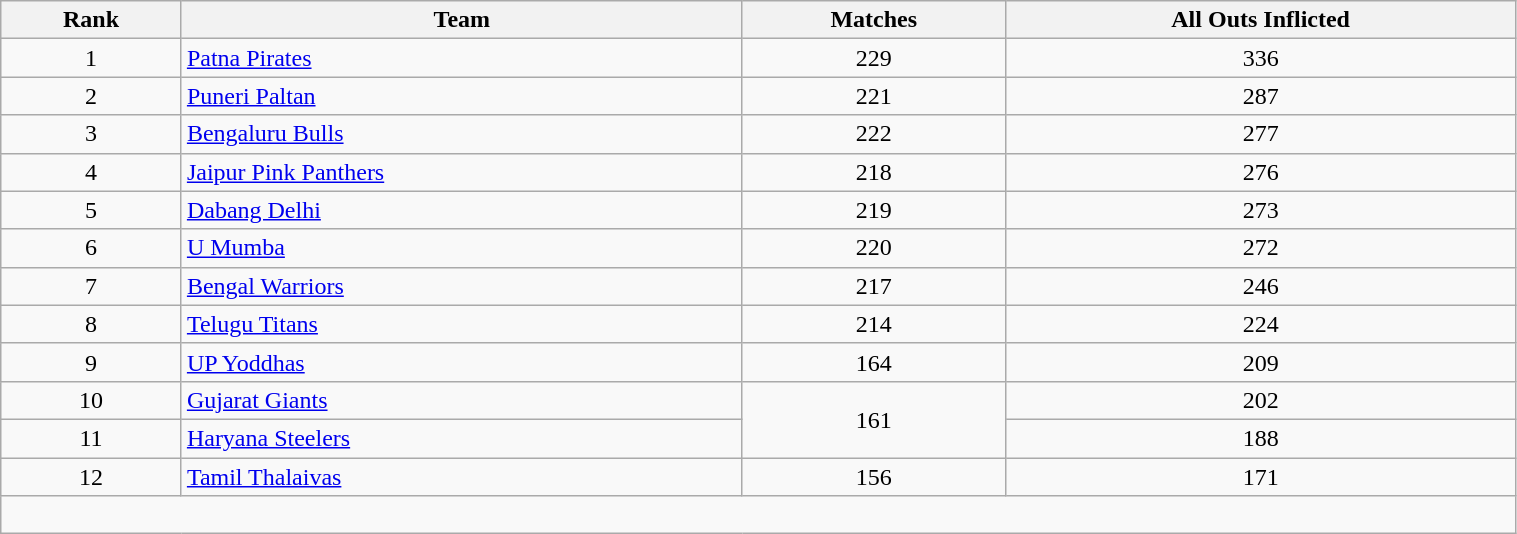<table class="wikitable" align="center" style="text-align: center; font-size: 100%; width:80%">
<tr>
<th>Rank</th>
<th>Team</th>
<th>Matches</th>
<th>All Outs Inflicted</th>
</tr>
<tr>
<td>1</td>
<td style="text-align:left"><a href='#'>Patna Pirates</a></td>
<td>229</td>
<td>336</td>
</tr>
<tr>
<td>2</td>
<td style="text-align:left"><a href='#'>Puneri Paltan</a></td>
<td>221</td>
<td>287</td>
</tr>
<tr>
<td>3</td>
<td style="text-align:left"><a href='#'>Bengaluru Bulls</a></td>
<td>222</td>
<td>277</td>
</tr>
<tr>
<td>4</td>
<td style="text-align:left"><a href='#'>Jaipur Pink Panthers</a></td>
<td>218</td>
<td>276</td>
</tr>
<tr>
<td>5</td>
<td style="text-align:left"><a href='#'>Dabang Delhi</a></td>
<td>219</td>
<td>273</td>
</tr>
<tr>
<td>6</td>
<td style="text-align:left"><a href='#'>U Mumba</a></td>
<td>220</td>
<td>272</td>
</tr>
<tr>
<td>7</td>
<td style="text-align:left"><a href='#'>Bengal Warriors</a></td>
<td>217</td>
<td>246</td>
</tr>
<tr>
<td>8</td>
<td style="text-align:left"><a href='#'>Telugu Titans</a></td>
<td>214</td>
<td>224</td>
</tr>
<tr>
<td>9</td>
<td style="text-align:left"><a href='#'>UP Yoddhas</a></td>
<td>164</td>
<td>209</td>
</tr>
<tr>
<td>10</td>
<td style="text-align:left"><a href='#'>Gujarat Giants</a></td>
<td rowspan=2>161</td>
<td>202</td>
</tr>
<tr>
<td>11</td>
<td style="text-align:left"><a href='#'>Haryana Steelers</a></td>
<td>188</td>
</tr>
<tr>
<td>12</td>
<td style="text-align:left"><a href='#'>Tamil Thalaivas</a></td>
<td>156</td>
<td>171</td>
</tr>
<tr>
<td colspan="6"><br></td>
</tr>
</table>
